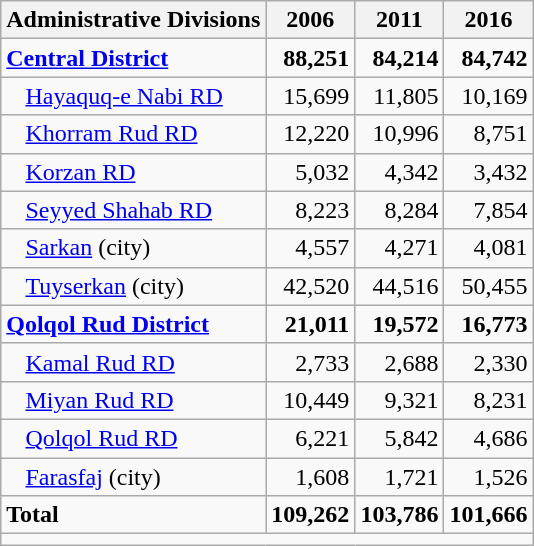<table class="wikitable">
<tr>
<th>Administrative Divisions</th>
<th>2006</th>
<th>2011</th>
<th>2016</th>
</tr>
<tr>
<td><strong><a href='#'>Central District</a></strong></td>
<td style="text-align: right;"><strong>88,251</strong></td>
<td style="text-align: right;"><strong>84,214</strong></td>
<td style="text-align: right;"><strong>84,742</strong></td>
</tr>
<tr>
<td style="padding-left: 1em;"><a href='#'>Hayaquq-e Nabi RD</a></td>
<td style="text-align: right;">15,699</td>
<td style="text-align: right;">11,805</td>
<td style="text-align: right;">10,169</td>
</tr>
<tr>
<td style="padding-left: 1em;"><a href='#'>Khorram Rud RD</a></td>
<td style="text-align: right;">12,220</td>
<td style="text-align: right;">10,996</td>
<td style="text-align: right;">8,751</td>
</tr>
<tr>
<td style="padding-left: 1em;"><a href='#'>Korzan RD</a></td>
<td style="text-align: right;">5,032</td>
<td style="text-align: right;">4,342</td>
<td style="text-align: right;">3,432</td>
</tr>
<tr>
<td style="padding-left: 1em;"><a href='#'>Seyyed Shahab RD</a></td>
<td style="text-align: right;">8,223</td>
<td style="text-align: right;">8,284</td>
<td style="text-align: right;">7,854</td>
</tr>
<tr>
<td style="padding-left: 1em;"><a href='#'>Sarkan</a> (city)</td>
<td style="text-align: right;">4,557</td>
<td style="text-align: right;">4,271</td>
<td style="text-align: right;">4,081</td>
</tr>
<tr>
<td style="padding-left: 1em;"><a href='#'>Tuyserkan</a> (city)</td>
<td style="text-align: right;">42,520</td>
<td style="text-align: right;">44,516</td>
<td style="text-align: right;">50,455</td>
</tr>
<tr>
<td><strong><a href='#'>Qolqol Rud District</a></strong></td>
<td style="text-align: right;"><strong>21,011</strong></td>
<td style="text-align: right;"><strong>19,572</strong></td>
<td style="text-align: right;"><strong>16,773</strong></td>
</tr>
<tr>
<td style="padding-left: 1em;"><a href='#'>Kamal Rud RD</a></td>
<td style="text-align: right;">2,733</td>
<td style="text-align: right;">2,688</td>
<td style="text-align: right;">2,330</td>
</tr>
<tr>
<td style="padding-left: 1em;"><a href='#'>Miyan Rud RD</a></td>
<td style="text-align: right;">10,449</td>
<td style="text-align: right;">9,321</td>
<td style="text-align: right;">8,231</td>
</tr>
<tr>
<td style="padding-left: 1em;"><a href='#'>Qolqol Rud RD</a></td>
<td style="text-align: right;">6,221</td>
<td style="text-align: right;">5,842</td>
<td style="text-align: right;">4,686</td>
</tr>
<tr>
<td style="padding-left: 1em;"><a href='#'>Farasfaj</a> (city)</td>
<td style="text-align: right;">1,608</td>
<td style="text-align: right;">1,721</td>
<td style="text-align: right;">1,526</td>
</tr>
<tr>
<td><strong>Total</strong></td>
<td style="text-align: right;"><strong>109,262</strong></td>
<td style="text-align: right;"><strong>103,786</strong></td>
<td style="text-align: right;"><strong>101,666</strong></td>
</tr>
<tr>
<td colspan=4></td>
</tr>
</table>
